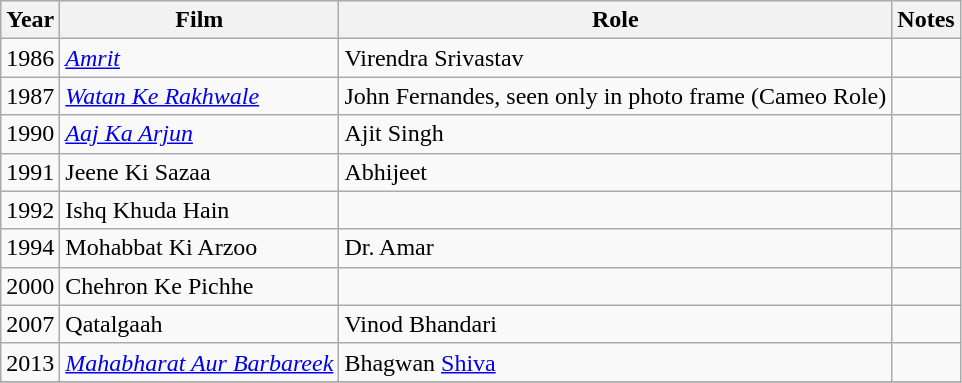<table class="wikitable sortable">
<tr>
<th>Year</th>
<th>Film</th>
<th>Role</th>
<th>Notes</th>
</tr>
<tr>
<td>1986</td>
<td><em><a href='#'>Amrit</a></em></td>
<td>Virendra Srivastav</td>
<td></td>
</tr>
<tr>
<td>1987</td>
<td><em><a href='#'>Watan Ke Rakhwale</a></em></td>
<td>John Fernandes, seen only in photo frame (Cameo Role)</td>
<td></td>
</tr>
<tr>
<td>1990</td>
<td><em><a href='#'>Aaj Ka Arjun</a></em></td>
<td>Ajit Singh</td>
<td></td>
</tr>
<tr>
<td>1991</td>
<td>Jeene Ki Sazaa</td>
<td>Abhijeet</td>
<td></td>
</tr>
<tr>
<td>1992</td>
<td>Ishq Khuda Hain</td>
<td></td>
<td></td>
</tr>
<tr>
<td>1994</td>
<td>Mohabbat Ki Arzoo</td>
<td>Dr. Amar</td>
<td></td>
</tr>
<tr>
<td>2000</td>
<td>Chehron Ke Pichhe</td>
<td></td>
<td></td>
</tr>
<tr>
<td>2007</td>
<td>Qatalgaah</td>
<td>Vinod Bhandari</td>
<td></td>
</tr>
<tr>
<td>2013</td>
<td><em><a href='#'>Mahabharat Aur Barbareek</a></em></td>
<td>Bhagwan <a href='#'>Shiva</a></td>
<td></td>
</tr>
<tr>
</tr>
</table>
